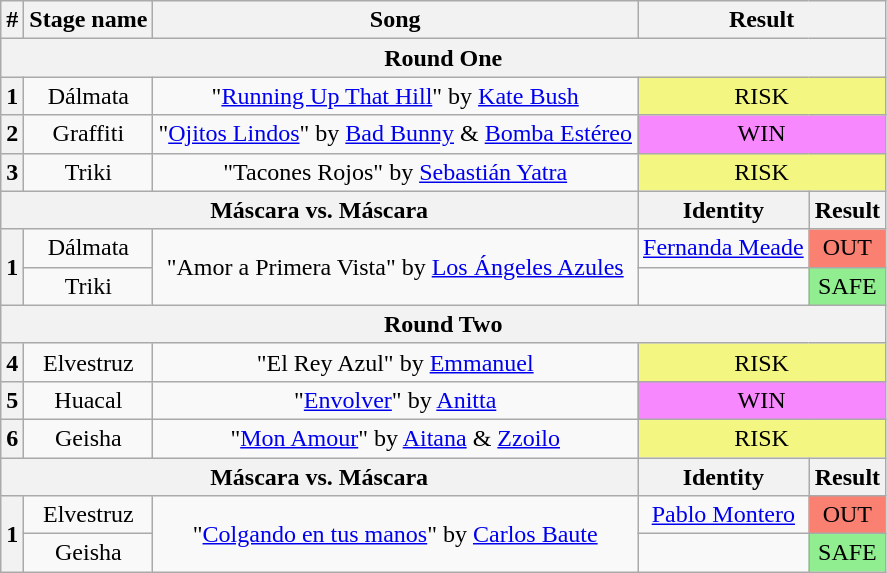<table class="wikitable plainrowheaders" style="text-align: center;">
<tr>
<th>#</th>
<th>Stage name</th>
<th>Song</th>
<th Identity colspan=2>Result</th>
</tr>
<tr>
<th colspan="5">Round One</th>
</tr>
<tr>
<th>1</th>
<td>Dálmata</td>
<td>"<a href='#'>Running Up That Hill</a>" by <a href='#'>Kate Bush</a></td>
<td colspan=2 bgcolor="#F3F781">RISK</td>
</tr>
<tr>
<th>2</th>
<td>Graffiti</td>
<td>"<a href='#'>Ojitos Lindos</a>" by <a href='#'>Bad Bunny</a> & <a href='#'>Bomba Estéreo</a></td>
<td colspan=2 bgcolor="F888FD">WIN</td>
</tr>
<tr>
<th>3</th>
<td>Triki</td>
<td>"Tacones Rojos" by <a href='#'>Sebastián Yatra</a></td>
<td colspan=2 bgcolor="#F3F781">RISK</td>
</tr>
<tr>
<th colspan="3">Máscara vs. Máscara</th>
<th>Identity</th>
<th>Result</th>
</tr>
<tr>
<th rowspan="2">1</th>
<td>Dálmata</td>
<td rowspan="2">"Amor a Primera Vista" by <a href='#'>Los Ángeles Azules</a></td>
<td><a href='#'>Fernanda Meade</a></td>
<td bgcolor=salmon>OUT</td>
</tr>
<tr>
<td>Triki</td>
<td></td>
<td bgcolor=lightgreen>SAFE</td>
</tr>
<tr>
<th colspan="5">Round Two</th>
</tr>
<tr>
<th>4</th>
<td>Elvestruz</td>
<td>"El Rey Azul" by <a href='#'>Emmanuel</a></td>
<td colspan=2 bgcolor="#F3F781">RISK</td>
</tr>
<tr>
<th>5</th>
<td>Huacal</td>
<td>"<a href='#'>Envolver</a>" by <a href='#'>Anitta</a></td>
<td colspan=2 bgcolor="F888FD">WIN</td>
</tr>
<tr>
<th>6</th>
<td>Geisha</td>
<td>"<a href='#'>Mon Amour</a>" by <a href='#'>Aitana</a> & <a href='#'>Zzoilo</a></td>
<td colspan=2 bgcolor="#F3F781">RISK</td>
</tr>
<tr>
<th colspan="3">Máscara vs. Máscara</th>
<th>Identity</th>
<th>Result</th>
</tr>
<tr>
<th rowspan="2">1</th>
<td>Elvestruz</td>
<td rowspan="2">"<a href='#'>Colgando en tus manos</a>" by <a href='#'>Carlos Baute</a></td>
<td><a href='#'>Pablo Montero</a></td>
<td bgcolor=salmon>OUT</td>
</tr>
<tr>
<td>Geisha</td>
<td></td>
<td bgcolor=lightgreen>SAFE</td>
</tr>
</table>
